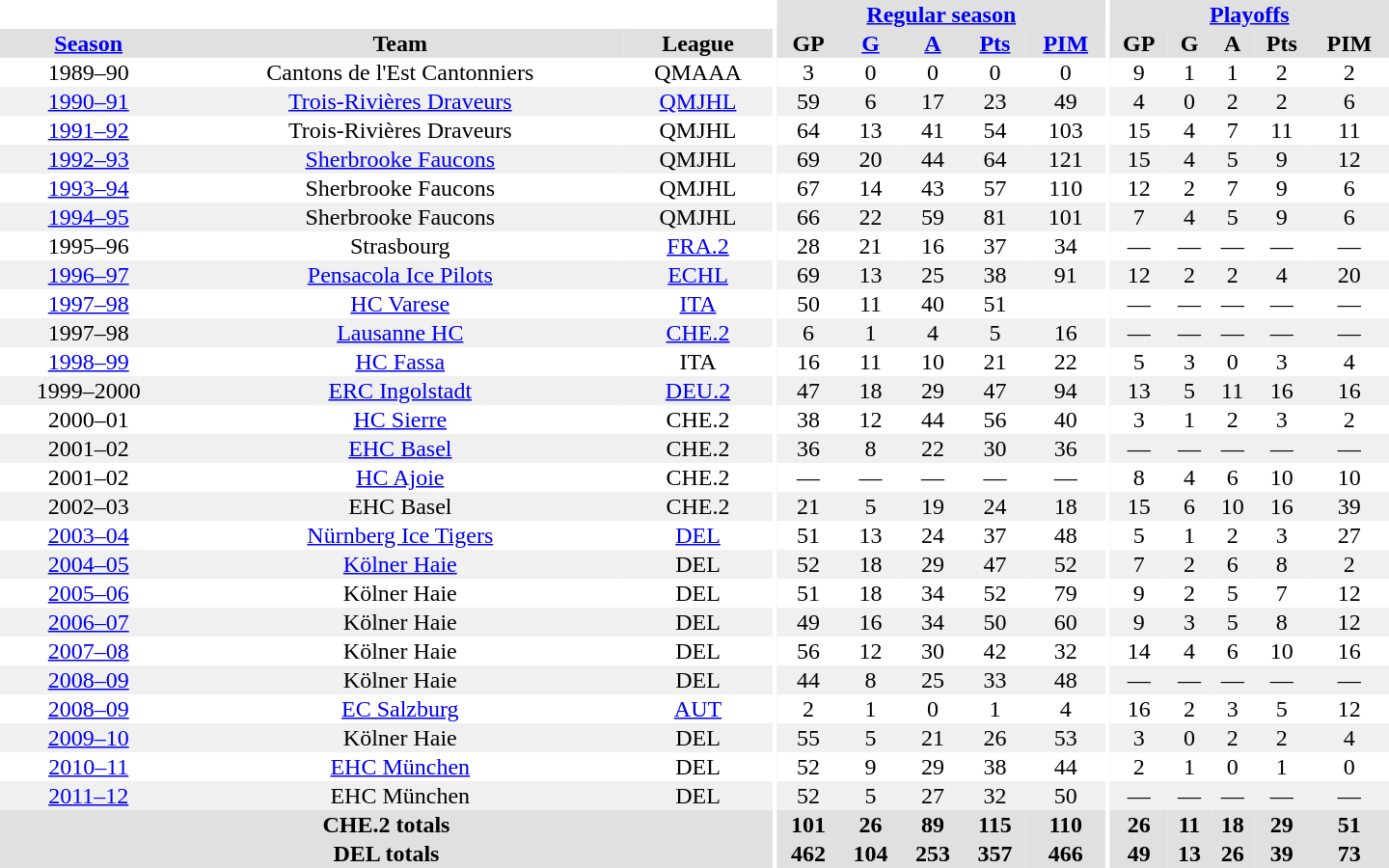<table border="0" cellpadding="1" cellspacing="0" style="text-align:center; width:60em">
<tr bgcolor="#e0e0e0">
<th colspan="3"  bgcolor="#ffffff"></th>
<th rowspan="100" bgcolor="#ffffff"></th>
<th colspan="5"><a href='#'>Regular season</a></th>
<th rowspan="100" bgcolor="#ffffff"></th>
<th colspan="5"><a href='#'>Playoffs</a></th>
</tr>
<tr bgcolor="#e0e0e0">
<th><a href='#'>Season</a></th>
<th>Team</th>
<th>League</th>
<th>GP</th>
<th><a href='#'>G</a></th>
<th><a href='#'>A</a></th>
<th><a href='#'>Pts</a></th>
<th><a href='#'>PIM</a></th>
<th>GP</th>
<th>G</th>
<th>A</th>
<th>Pts</th>
<th>PIM</th>
</tr>
<tr>
<td>1989–90</td>
<td>Cantons de l'Est Cantonniers</td>
<td>QMAAA</td>
<td>3</td>
<td>0</td>
<td>0</td>
<td>0</td>
<td>0</td>
<td>9</td>
<td>1</td>
<td>1</td>
<td>2</td>
<td>2</td>
</tr>
<tr bgcolor="#f0f0f0">
<td><a href='#'>1990–91</a></td>
<td><a href='#'>Trois-Rivières Draveurs</a></td>
<td><a href='#'>QMJHL</a></td>
<td>59</td>
<td>6</td>
<td>17</td>
<td>23</td>
<td>49</td>
<td>4</td>
<td>0</td>
<td>2</td>
<td>2</td>
<td>6</td>
</tr>
<tr>
<td><a href='#'>1991–92</a></td>
<td>Trois-Rivières Draveurs</td>
<td>QMJHL</td>
<td>64</td>
<td>13</td>
<td>41</td>
<td>54</td>
<td>103</td>
<td>15</td>
<td>4</td>
<td>7</td>
<td>11</td>
<td>11</td>
</tr>
<tr bgcolor="#f0f0f0">
<td><a href='#'>1992–93</a></td>
<td><a href='#'>Sherbrooke Faucons</a></td>
<td>QMJHL</td>
<td>69</td>
<td>20</td>
<td>44</td>
<td>64</td>
<td>121</td>
<td>15</td>
<td>4</td>
<td>5</td>
<td>9</td>
<td>12</td>
</tr>
<tr>
<td><a href='#'>1993–94</a></td>
<td>Sherbrooke Faucons</td>
<td>QMJHL</td>
<td>67</td>
<td>14</td>
<td>43</td>
<td>57</td>
<td>110</td>
<td>12</td>
<td>2</td>
<td>7</td>
<td>9</td>
<td>6</td>
</tr>
<tr bgcolor="#f0f0f0">
<td><a href='#'>1994–95</a></td>
<td>Sherbrooke Faucons</td>
<td>QMJHL</td>
<td>66</td>
<td>22</td>
<td>59</td>
<td>81</td>
<td>101</td>
<td>7</td>
<td>4</td>
<td>5</td>
<td>9</td>
<td>6</td>
</tr>
<tr>
<td>1995–96</td>
<td>Strasbourg</td>
<td><a href='#'>FRA.2</a></td>
<td>28</td>
<td>21</td>
<td>16</td>
<td>37</td>
<td>34</td>
<td>—</td>
<td>—</td>
<td>—</td>
<td>—</td>
<td>—</td>
</tr>
<tr bgcolor="#f0f0f0">
<td><a href='#'>1996–97</a></td>
<td><a href='#'>Pensacola Ice Pilots</a></td>
<td><a href='#'>ECHL</a></td>
<td>69</td>
<td>13</td>
<td>25</td>
<td>38</td>
<td>91</td>
<td>12</td>
<td>2</td>
<td>2</td>
<td>4</td>
<td>20</td>
</tr>
<tr>
<td><a href='#'>1997–98</a></td>
<td><a href='#'>HC Varese</a></td>
<td><a href='#'>ITA</a></td>
<td>50</td>
<td>11</td>
<td>40</td>
<td>51</td>
<td></td>
<td>—</td>
<td>—</td>
<td>—</td>
<td>—</td>
<td>—</td>
</tr>
<tr bgcolor="#f0f0f0">
<td>1997–98</td>
<td><a href='#'>Lausanne HC</a></td>
<td><a href='#'>CHE.2</a></td>
<td>6</td>
<td>1</td>
<td>4</td>
<td>5</td>
<td>16</td>
<td>—</td>
<td>—</td>
<td>—</td>
<td>—</td>
<td>—</td>
</tr>
<tr>
<td><a href='#'>1998–99</a></td>
<td><a href='#'>HC Fassa</a></td>
<td>ITA</td>
<td>16</td>
<td>11</td>
<td>10</td>
<td>21</td>
<td>22</td>
<td>5</td>
<td>3</td>
<td>0</td>
<td>3</td>
<td>4</td>
</tr>
<tr bgcolor="#f0f0f0">
<td>1999–2000</td>
<td><a href='#'>ERC Ingolstadt</a></td>
<td><a href='#'>DEU.2</a></td>
<td>47</td>
<td>18</td>
<td>29</td>
<td>47</td>
<td>94</td>
<td>13</td>
<td>5</td>
<td>11</td>
<td>16</td>
<td>16</td>
</tr>
<tr>
<td>2000–01</td>
<td><a href='#'>HC Sierre</a></td>
<td>CHE.2</td>
<td>38</td>
<td>12</td>
<td>44</td>
<td>56</td>
<td>40</td>
<td>3</td>
<td>1</td>
<td>2</td>
<td>3</td>
<td>2</td>
</tr>
<tr bgcolor="#f0f0f0">
<td>2001–02</td>
<td><a href='#'>EHC Basel</a></td>
<td>CHE.2</td>
<td>36</td>
<td>8</td>
<td>22</td>
<td>30</td>
<td>36</td>
<td>—</td>
<td>—</td>
<td>—</td>
<td>—</td>
<td>—</td>
</tr>
<tr>
<td>2001–02</td>
<td><a href='#'>HC Ajoie</a></td>
<td>CHE.2</td>
<td>—</td>
<td>—</td>
<td>—</td>
<td>—</td>
<td>—</td>
<td>8</td>
<td>4</td>
<td>6</td>
<td>10</td>
<td>10</td>
</tr>
<tr bgcolor="#f0f0f0">
<td>2002–03</td>
<td>EHC Basel</td>
<td>CHE.2</td>
<td>21</td>
<td>5</td>
<td>19</td>
<td>24</td>
<td>18</td>
<td>15</td>
<td>6</td>
<td>10</td>
<td>16</td>
<td>39</td>
</tr>
<tr>
<td><a href='#'>2003–04</a></td>
<td><a href='#'>Nürnberg Ice Tigers</a></td>
<td><a href='#'>DEL</a></td>
<td>51</td>
<td>13</td>
<td>24</td>
<td>37</td>
<td>48</td>
<td>5</td>
<td>1</td>
<td>2</td>
<td>3</td>
<td>27</td>
</tr>
<tr bgcolor="#f0f0f0">
<td><a href='#'>2004–05</a></td>
<td><a href='#'>Kölner Haie</a></td>
<td>DEL</td>
<td>52</td>
<td>18</td>
<td>29</td>
<td>47</td>
<td>52</td>
<td>7</td>
<td>2</td>
<td>6</td>
<td>8</td>
<td>2</td>
</tr>
<tr>
<td><a href='#'>2005–06</a></td>
<td>Kölner Haie</td>
<td>DEL</td>
<td>51</td>
<td>18</td>
<td>34</td>
<td>52</td>
<td>79</td>
<td>9</td>
<td>2</td>
<td>5</td>
<td>7</td>
<td>12</td>
</tr>
<tr bgcolor="#f0f0f0">
<td><a href='#'>2006–07</a></td>
<td>Kölner Haie</td>
<td>DEL</td>
<td>49</td>
<td>16</td>
<td>34</td>
<td>50</td>
<td>60</td>
<td>9</td>
<td>3</td>
<td>5</td>
<td>8</td>
<td>12</td>
</tr>
<tr>
<td><a href='#'>2007–08</a></td>
<td>Kölner Haie</td>
<td>DEL</td>
<td>56</td>
<td>12</td>
<td>30</td>
<td>42</td>
<td>32</td>
<td>14</td>
<td>4</td>
<td>6</td>
<td>10</td>
<td>16</td>
</tr>
<tr bgcolor="#f0f0f0">
<td><a href='#'>2008–09</a></td>
<td>Kölner Haie</td>
<td>DEL</td>
<td>44</td>
<td>8</td>
<td>25</td>
<td>33</td>
<td>48</td>
<td>—</td>
<td>—</td>
<td>—</td>
<td>—</td>
<td>—</td>
</tr>
<tr>
<td><a href='#'>2008–09</a></td>
<td><a href='#'>EC Salzburg</a></td>
<td><a href='#'>AUT</a></td>
<td>2</td>
<td>1</td>
<td>0</td>
<td>1</td>
<td>4</td>
<td>16</td>
<td>2</td>
<td>3</td>
<td>5</td>
<td>12</td>
</tr>
<tr bgcolor="#f0f0f0">
<td><a href='#'>2009–10</a></td>
<td>Kölner Haie</td>
<td>DEL</td>
<td>55</td>
<td>5</td>
<td>21</td>
<td>26</td>
<td>53</td>
<td>3</td>
<td>0</td>
<td>2</td>
<td>2</td>
<td>4</td>
</tr>
<tr>
<td><a href='#'>2010–11</a></td>
<td><a href='#'>EHC München</a></td>
<td>DEL</td>
<td>52</td>
<td>9</td>
<td>29</td>
<td>38</td>
<td>44</td>
<td>2</td>
<td>1</td>
<td>0</td>
<td>1</td>
<td>0</td>
</tr>
<tr bgcolor="#f0f0f0">
<td><a href='#'>2011–12</a></td>
<td>EHC München</td>
<td>DEL</td>
<td>52</td>
<td>5</td>
<td>27</td>
<td>32</td>
<td>50</td>
<td>—</td>
<td>—</td>
<td>—</td>
<td>—</td>
<td>—</td>
</tr>
<tr bgcolor="#e0e0e0">
<th colspan="3">CHE.2 totals</th>
<th>101</th>
<th>26</th>
<th>89</th>
<th>115</th>
<th>110</th>
<th>26</th>
<th>11</th>
<th>18</th>
<th>29</th>
<th>51</th>
</tr>
<tr bgcolor="#e0e0e0">
<th colspan="3">DEL totals</th>
<th>462</th>
<th>104</th>
<th>253</th>
<th>357</th>
<th>466</th>
<th>49</th>
<th>13</th>
<th>26</th>
<th>39</th>
<th>73</th>
</tr>
</table>
